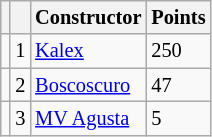<table class="wikitable" style="font-size: 85%;">
<tr>
<th></th>
<th></th>
<th>Constructor</th>
<th>Points</th>
</tr>
<tr>
<td></td>
<td align=center>1</td>
<td> <a href='#'>Kalex</a></td>
<td align=left>250</td>
</tr>
<tr>
<td></td>
<td align=center>2</td>
<td> <a href='#'>Boscoscuro</a></td>
<td align=left>47</td>
</tr>
<tr>
<td></td>
<td align=center>3</td>
<td> <a href='#'>MV Agusta</a></td>
<td align=left>5</td>
</tr>
</table>
